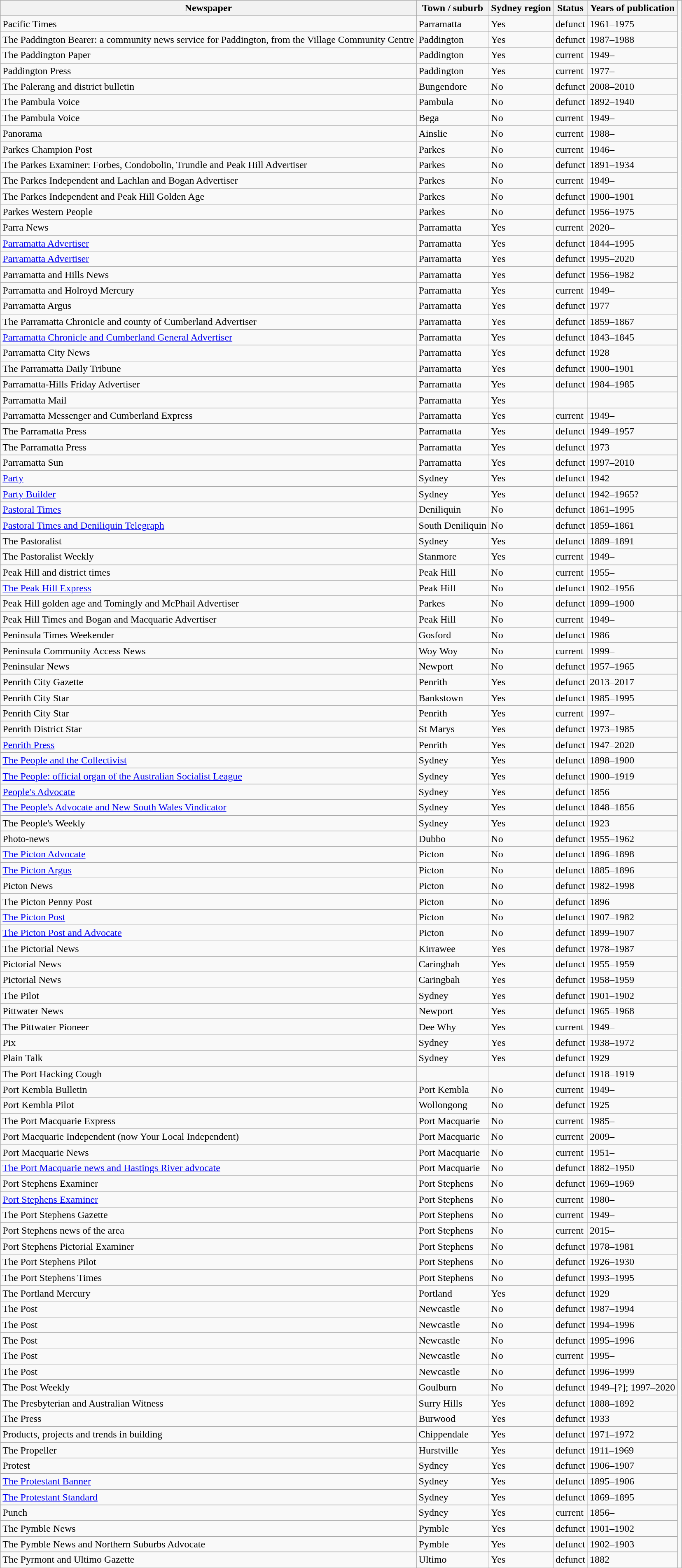<table class="wikitable sortable">
<tr>
<th class="unsortable">Newspaper</th>
<th>Town / suburb</th>
<th>Sydney region</th>
<th>Status</th>
<th>Years of publication</th>
</tr>
<tr>
<td>Pacific Times</td>
<td>Parramatta</td>
<td>Yes</td>
<td>defunct</td>
<td>1961–1975</td>
</tr>
<tr>
<td>The Paddington Bearer: a community news service for Paddington, from the Village Community Centre</td>
<td>Paddington</td>
<td>Yes</td>
<td>defunct</td>
<td>1987–1988</td>
</tr>
<tr>
<td>The Paddington Paper</td>
<td>Paddington</td>
<td>Yes</td>
<td>current</td>
<td>1949–</td>
</tr>
<tr>
<td>Paddington Press</td>
<td>Paddington</td>
<td>Yes</td>
<td>current</td>
<td>1977–</td>
</tr>
<tr>
<td>The Palerang and district bulletin</td>
<td>Bungendore</td>
<td>No</td>
<td>defunct</td>
<td>2008–2010</td>
</tr>
<tr>
<td>The Pambula Voice</td>
<td>Pambula</td>
<td>No</td>
<td>defunct</td>
<td>1892–1940</td>
</tr>
<tr>
<td>The Pambula Voice</td>
<td>Bega</td>
<td>No</td>
<td>current</td>
<td>1949–</td>
</tr>
<tr>
<td>Panorama</td>
<td>Ainslie</td>
<td>No</td>
<td>current</td>
<td>1988–</td>
</tr>
<tr>
<td>Parkes Champion Post</td>
<td>Parkes</td>
<td>No</td>
<td>current</td>
<td>1946–</td>
</tr>
<tr>
<td>The Parkes Examiner: Forbes, Condobolin, Trundle and Peak Hill Advertiser</td>
<td>Parkes</td>
<td>No</td>
<td>defunct</td>
<td>1891–1934</td>
</tr>
<tr>
<td>The Parkes Independent and Lachlan and Bogan Advertiser</td>
<td>Parkes</td>
<td>No</td>
<td>current</td>
<td>1949–</td>
</tr>
<tr>
<td>The Parkes Independent and Peak Hill Golden Age</td>
<td>Parkes</td>
<td>No</td>
<td>defunct</td>
<td>1900–1901</td>
</tr>
<tr>
<td>Parkes Western People</td>
<td>Parkes</td>
<td>No</td>
<td>defunct</td>
<td>1956–1975</td>
</tr>
<tr>
<td>Parra News</td>
<td>Parramatta</td>
<td>Yes</td>
<td>current</td>
<td>2020–</td>
</tr>
<tr>
<td><a href='#'>Parramatta Advertiser</a></td>
<td>Parramatta</td>
<td>Yes</td>
<td>defunct</td>
<td>1844–1995</td>
</tr>
<tr>
<td><a href='#'>Parramatta Advertiser</a></td>
<td>Parramatta</td>
<td>Yes</td>
<td>defunct</td>
<td>1995–2020</td>
</tr>
<tr>
<td>Parramatta and Hills News</td>
<td>Parramatta</td>
<td>Yes</td>
<td>defunct</td>
<td>1956–1982</td>
</tr>
<tr>
<td>Parramatta and Holroyd Mercury</td>
<td>Parramatta</td>
<td>Yes</td>
<td>current</td>
<td>1949–</td>
</tr>
<tr>
<td>Parramatta Argus</td>
<td>Parramatta</td>
<td>Yes</td>
<td>defunct</td>
<td>1977</td>
</tr>
<tr>
<td>The Parramatta Chronicle and county of Cumberland Advertiser</td>
<td>Parramatta</td>
<td>Yes</td>
<td>defunct</td>
<td>1859–1867</td>
</tr>
<tr>
<td><a href='#'>Parramatta Chronicle and Cumberland General Advertiser</a></td>
<td>Parramatta</td>
<td>Yes</td>
<td>defunct</td>
<td>1843–1845</td>
</tr>
<tr>
<td>Parramatta City News</td>
<td>Parramatta</td>
<td>Yes</td>
<td>defunct</td>
<td>1928</td>
</tr>
<tr>
<td>The Parramatta Daily Tribune</td>
<td>Parramatta</td>
<td>Yes</td>
<td>defunct</td>
<td>1900–1901</td>
</tr>
<tr>
<td>Parramatta-Hills Friday Advertiser</td>
<td>Parramatta</td>
<td>Yes</td>
<td>defunct</td>
<td>1984–1985</td>
</tr>
<tr>
<td>Parramatta Mail</td>
<td>Parramatta</td>
<td>Yes</td>
<td></td>
<td></td>
</tr>
<tr>
<td>Parramatta Messenger and Cumberland Express</td>
<td>Parramatta</td>
<td>Yes</td>
<td>current</td>
<td>1949–</td>
</tr>
<tr>
<td>The Parramatta Press</td>
<td>Parramatta</td>
<td>Yes</td>
<td>defunct</td>
<td>1949–1957</td>
</tr>
<tr>
<td>The Parramatta Press</td>
<td>Parramatta</td>
<td>Yes</td>
<td>defunct</td>
<td>1973</td>
</tr>
<tr>
<td>Parramatta Sun</td>
<td>Parramatta</td>
<td>Yes</td>
<td>defunct</td>
<td>1997–2010</td>
</tr>
<tr>
<td><a href='#'>Party</a></td>
<td>Sydney</td>
<td>Yes</td>
<td>defunct</td>
<td>1942</td>
</tr>
<tr>
<td><a href='#'>Party Builder</a></td>
<td>Sydney</td>
<td>Yes</td>
<td>defunct</td>
<td>1942–1965?</td>
</tr>
<tr>
<td><a href='#'>Pastoral Times</a></td>
<td>Deniliquin</td>
<td>No</td>
<td>defunct</td>
<td>1861–1995</td>
</tr>
<tr>
<td><a href='#'>Pastoral Times and Deniliquin Telegraph</a></td>
<td>South Deniliquin</td>
<td>No</td>
<td>defunct</td>
<td>1859–1861</td>
</tr>
<tr>
<td>The Pastoralist</td>
<td>Sydney</td>
<td>Yes</td>
<td>defunct</td>
<td>1889–1891</td>
</tr>
<tr>
<td>The Pastoralist Weekly</td>
<td>Stanmore</td>
<td>Yes</td>
<td>current</td>
<td>1949–</td>
</tr>
<tr>
<td>Peak Hill and district times</td>
<td>Peak Hill</td>
<td>No</td>
<td>current</td>
<td>1955–</td>
</tr>
<tr>
<td><a href='#'>The Peak Hill Express</a></td>
<td>Peak Hill</td>
<td>No</td>
<td>defunct</td>
<td>1902–1956</td>
</tr>
<tr>
<td>Peak Hill golden age and Tomingly and McPhail Advertiser</td>
<td>Parkes</td>
<td>No</td>
<td>defunct</td>
<td>1899–1900</td>
<td></td>
</tr>
<tr>
<td>Peak Hill Times and Bogan and Macquarie Advertiser</td>
<td>Peak Hill</td>
<td>No</td>
<td>current</td>
<td>1949–</td>
</tr>
<tr>
<td>Peninsula Times Weekender</td>
<td>Gosford</td>
<td>No</td>
<td>defunct</td>
<td>1986</td>
</tr>
<tr>
<td>Peninsula Community Access News</td>
<td>Woy Woy</td>
<td>No</td>
<td>current</td>
<td>1999–</td>
</tr>
<tr>
<td>Peninsular News</td>
<td>Newport</td>
<td>No</td>
<td>defunct</td>
<td>1957–1965</td>
</tr>
<tr>
<td>Penrith City Gazette</td>
<td>Penrith</td>
<td>Yes</td>
<td>defunct</td>
<td>2013–2017</td>
</tr>
<tr>
<td>Penrith City Star</td>
<td>Bankstown</td>
<td>Yes</td>
<td>defunct</td>
<td>1985–1995</td>
</tr>
<tr>
<td>Penrith City Star</td>
<td>Penrith</td>
<td>Yes</td>
<td>current</td>
<td>1997–</td>
</tr>
<tr>
<td>Penrith District Star</td>
<td>St Marys</td>
<td>Yes</td>
<td>defunct</td>
<td>1973–1985</td>
</tr>
<tr>
<td><a href='#'>Penrith Press</a></td>
<td>Penrith</td>
<td>Yes</td>
<td>defunct</td>
<td>1947–2020</td>
</tr>
<tr>
<td><a href='#'>The People and the Collectivist</a></td>
<td>Sydney</td>
<td>Yes</td>
<td>defunct</td>
<td>1898–1900</td>
</tr>
<tr>
<td><a href='#'>The People: official organ of the Australian Socialist League</a></td>
<td>Sydney</td>
<td>Yes</td>
<td>defunct</td>
<td>1900–1919</td>
</tr>
<tr>
<td><a href='#'>People's Advocate</a></td>
<td>Sydney</td>
<td>Yes</td>
<td>defunct</td>
<td>1856</td>
</tr>
<tr>
<td><a href='#'>The People's Advocate and New South Wales Vindicator</a></td>
<td>Sydney</td>
<td>Yes</td>
<td>defunct</td>
<td>1848–1856</td>
</tr>
<tr>
<td>The People's Weekly</td>
<td>Sydney</td>
<td>Yes</td>
<td>defunct</td>
<td>1923</td>
</tr>
<tr>
<td>Photo-news</td>
<td>Dubbo</td>
<td>No</td>
<td>defunct</td>
<td>1955–1962</td>
</tr>
<tr>
<td><a href='#'>The Picton Advocate</a></td>
<td>Picton</td>
<td>No</td>
<td>defunct</td>
<td>1896–1898</td>
</tr>
<tr>
<td><a href='#'>The Picton Argus</a></td>
<td>Picton</td>
<td>No</td>
<td>defunct</td>
<td>1885–1896</td>
</tr>
<tr>
<td>Picton News</td>
<td>Picton</td>
<td>No</td>
<td>defunct</td>
<td>1982–1998</td>
</tr>
<tr>
<td>The Picton Penny Post</td>
<td>Picton</td>
<td>No</td>
<td>defunct</td>
<td>1896</td>
</tr>
<tr>
<td><a href='#'>The Picton Post</a></td>
<td>Picton</td>
<td>No</td>
<td>defunct</td>
<td>1907–1982</td>
</tr>
<tr>
<td><a href='#'>The Picton Post and Advocate</a></td>
<td>Picton</td>
<td>No</td>
<td>defunct</td>
<td>1899–1907</td>
</tr>
<tr>
<td>The Pictorial News</td>
<td>Kirrawee</td>
<td>Yes</td>
<td>defunct</td>
<td>1978–1987</td>
</tr>
<tr>
<td>Pictorial News</td>
<td>Caringbah</td>
<td>Yes</td>
<td>defunct</td>
<td>1955–1959</td>
</tr>
<tr>
<td>Pictorial News</td>
<td>Caringbah</td>
<td>Yes</td>
<td>defunct</td>
<td>1958–1959</td>
</tr>
<tr>
<td>The Pilot</td>
<td>Sydney</td>
<td>Yes</td>
<td>defunct</td>
<td>1901–1902</td>
</tr>
<tr>
<td>Pittwater News</td>
<td>Newport</td>
<td>Yes</td>
<td>defunct</td>
<td>1965–1968</td>
</tr>
<tr>
<td>The Pittwater Pioneer</td>
<td>Dee Why</td>
<td>Yes</td>
<td>current</td>
<td>1949–</td>
</tr>
<tr>
<td>Pix</td>
<td>Sydney</td>
<td>Yes</td>
<td>defunct</td>
<td>1938–1972</td>
</tr>
<tr>
<td>Plain Talk</td>
<td>Sydney</td>
<td>Yes</td>
<td>defunct</td>
<td>1929</td>
</tr>
<tr>
<td>The Port Hacking Cough</td>
<td></td>
<td></td>
<td>defunct</td>
<td>1918–1919</td>
</tr>
<tr>
<td>Port Kembla Bulletin</td>
<td>Port Kembla</td>
<td>No</td>
<td>current</td>
<td>1949–</td>
</tr>
<tr>
<td>Port Kembla Pilot</td>
<td>Wollongong</td>
<td>No</td>
<td>defunct</td>
<td>1925</td>
</tr>
<tr>
<td>The Port Macquarie Express</td>
<td>Port Macquarie</td>
<td>No</td>
<td>current</td>
<td>1985–</td>
</tr>
<tr>
<td>Port Macquarie Independent (now Your Local Independent)</td>
<td>Port Macquarie</td>
<td>No</td>
<td>current</td>
<td>2009–</td>
</tr>
<tr>
<td>Port Macquarie News</td>
<td>Port Macquarie</td>
<td>No</td>
<td>current</td>
<td>1951–</td>
</tr>
<tr>
<td><a href='#'>The Port Macquarie news and Hastings River advocate</a></td>
<td>Port Macquarie</td>
<td>No</td>
<td>defunct</td>
<td>1882–1950</td>
</tr>
<tr>
<td>Port Stephens Examiner</td>
<td>Port Stephens</td>
<td>No</td>
<td>defunct</td>
<td>1969–1969</td>
</tr>
<tr>
<td><a href='#'>Port Stephens Examiner</a></td>
<td>Port Stephens</td>
<td>No</td>
<td>current</td>
<td>1980–</td>
</tr>
<tr>
<td>The Port Stephens Gazette</td>
<td>Port Stephens</td>
<td>No</td>
<td>current</td>
<td>1949–</td>
</tr>
<tr>
<td>Port Stephens news of the area</td>
<td>Port Stephens</td>
<td>No</td>
<td>current</td>
<td>2015–</td>
</tr>
<tr>
<td>Port Stephens Pictorial Examiner</td>
<td>Port Stephens</td>
<td>No</td>
<td>defunct</td>
<td>1978–1981</td>
</tr>
<tr>
<td>The Port Stephens Pilot</td>
<td>Port Stephens</td>
<td>No</td>
<td>defunct</td>
<td>1926–1930</td>
</tr>
<tr>
<td>The Port Stephens Times</td>
<td>Port Stephens</td>
<td>No</td>
<td>defunct</td>
<td>1993–1995</td>
</tr>
<tr>
<td>The Portland Mercury</td>
<td>Portland</td>
<td>Yes</td>
<td>defunct</td>
<td>1929</td>
</tr>
<tr>
<td>The Post</td>
<td>Newcastle</td>
<td>No</td>
<td>defunct</td>
<td>1987–1994</td>
</tr>
<tr>
<td>The Post</td>
<td>Newcastle</td>
<td>No</td>
<td>defunct</td>
<td>1994–1996</td>
</tr>
<tr>
<td>The Post</td>
<td>Newcastle</td>
<td>No</td>
<td>defunct</td>
<td>1995–1996</td>
</tr>
<tr>
<td>The Post</td>
<td>Newcastle</td>
<td>No</td>
<td>current</td>
<td>1995–</td>
</tr>
<tr>
<td>The Post</td>
<td>Newcastle</td>
<td>No</td>
<td>defunct</td>
<td>1996–1999</td>
</tr>
<tr>
<td>The Post Weekly</td>
<td>Goulburn</td>
<td>No</td>
<td>defunct</td>
<td>1949–[?]; 1997–2020</td>
</tr>
<tr>
<td>The Presbyterian and Australian Witness</td>
<td>Surry Hills</td>
<td>Yes</td>
<td>defunct</td>
<td>1888–1892</td>
</tr>
<tr>
<td>The Press</td>
<td>Burwood</td>
<td>Yes</td>
<td>defunct</td>
<td>1933</td>
</tr>
<tr>
<td>Products, projects and trends in building</td>
<td>Chippendale</td>
<td>Yes</td>
<td>defunct</td>
<td>1971–1972</td>
</tr>
<tr>
<td>The Propeller</td>
<td>Hurstville</td>
<td>Yes</td>
<td>defunct</td>
<td>1911–1969</td>
</tr>
<tr>
<td>Protest</td>
<td>Sydney</td>
<td>Yes</td>
<td>defunct</td>
<td>1906–1907</td>
</tr>
<tr>
<td><a href='#'>The Protestant Banner</a></td>
<td>Sydney</td>
<td>Yes</td>
<td>defunct</td>
<td>1895–1906</td>
</tr>
<tr>
<td><a href='#'>The Protestant Standard</a></td>
<td>Sydney</td>
<td>Yes</td>
<td>defunct</td>
<td>1869–1895</td>
</tr>
<tr>
<td>Punch</td>
<td>Sydney</td>
<td>Yes</td>
<td>current</td>
<td>1856–</td>
</tr>
<tr>
<td>The Pymble News</td>
<td>Pymble</td>
<td>Yes</td>
<td>defunct</td>
<td>1901–1902</td>
</tr>
<tr>
<td>The Pymble News and Northern Suburbs Advocate</td>
<td>Pymble</td>
<td>Yes</td>
<td>defunct</td>
<td>1902–1903</td>
</tr>
<tr>
<td>The Pyrmont and Ultimo Gazette</td>
<td>Ultimo</td>
<td>Yes</td>
<td>defunct</td>
<td>1882</td>
</tr>
</table>
